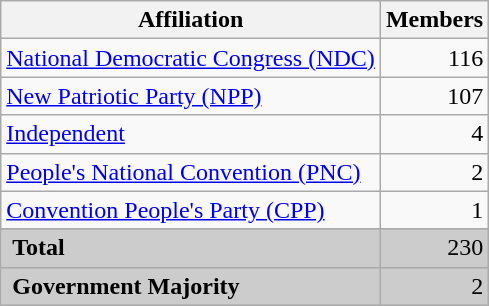<table class="wikitable">
<tr>
<th>Affiliation</th>
<th>Members</th>
</tr>
<tr>
<td><a href='#'>National Democratic Congress (NDC)</a></td>
<td align="right">116</td>
</tr>
<tr>
<td><a href='#'>New Patriotic Party (NPP)</a></td>
<td align="right">107</td>
</tr>
<tr>
<td><a href='#'>Independent</a></td>
<td align="right">4</td>
</tr>
<tr>
<td><a href='#'>People's National Convention (PNC)</a></td>
<td align="right">2</td>
</tr>
<tr>
<td><a href='#'>Convention People's Party (CPP)</a></td>
<td align="right">1</td>
</tr>
<tr>
</tr>
<tr bgcolor="CCCCCC">
<td> <strong>Total</strong></td>
<td align="right">230</td>
</tr>
<tr bgcolor="CCCCCC">
<td> <strong>Government Majority</strong></td>
<td align="right">2</td>
</tr>
</table>
